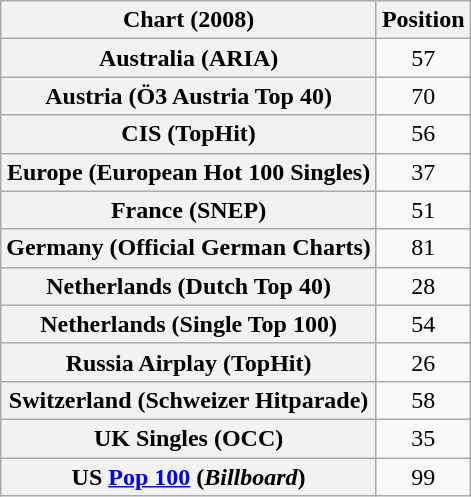<table class="wikitable sortable plainrowheaders" style="text-align:center">
<tr>
<th>Chart (2008)</th>
<th>Position</th>
</tr>
<tr>
<th scope="row">Australia (ARIA)</th>
<td>57</td>
</tr>
<tr>
<th scope="row">Austria (Ö3 Austria Top 40)</th>
<td>70</td>
</tr>
<tr>
<th scope="row">CIS (TopHit)</th>
<td>56</td>
</tr>
<tr>
<th scope="row">Europe (European Hot 100 Singles)</th>
<td>37</td>
</tr>
<tr>
<th scope="row">France (SNEP)</th>
<td>51</td>
</tr>
<tr>
<th scope="row">Germany (Official German Charts)</th>
<td>81</td>
</tr>
<tr>
<th scope="row">Netherlands (Dutch Top 40)</th>
<td>28</td>
</tr>
<tr>
<th scope="row">Netherlands (Single Top 100)</th>
<td>54</td>
</tr>
<tr>
<th scope="row">Russia Airplay (TopHit)</th>
<td>26</td>
</tr>
<tr>
<th scope="row">Switzerland (Schweizer Hitparade)</th>
<td>58</td>
</tr>
<tr>
<th scope="row">UK Singles (OCC)</th>
<td>35</td>
</tr>
<tr>
<th scope="row">US <a href='#'>Pop 100</a> (<em>Billboard</em>)</th>
<td>99</td>
</tr>
</table>
